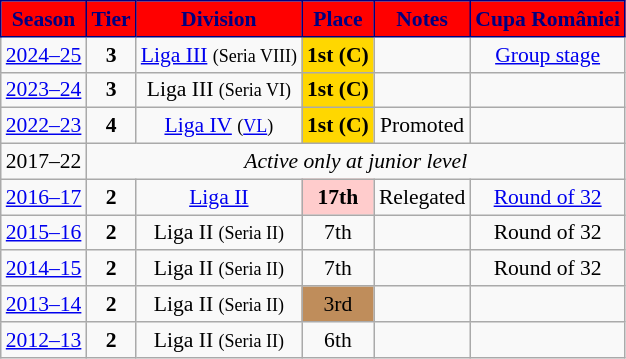<table class="wikitable" style="text-align:center; font-size:90%">
<tr>
<th style="background:#FF0000;color:#000080;border:1px solid #000080;">Season</th>
<th style="background:#FF0000;color:#000080;border:1px solid #000080;">Tier</th>
<th style="background:#FF0000;color:#000080;border:1px solid #000080;">Division</th>
<th style="background:#FF0000;color:#000080;border:1px solid #000080;">Place</th>
<th style="background:#FF0000;color:#000080;border:1px solid #000080;">Notes</th>
<th style="background:#FF0000;color:#000080;border:1px solid #000080;">Cupa României</th>
</tr>
<tr>
<td><a href='#'>2024–25</a></td>
<td><strong>3</strong></td>
<td><a href='#'>Liga III</a> <small>(Seria VIII)</small></td>
<td align=center bgcolor=gold><strong>1st (C)</strong></td>
<td></td>
<td><a href='#'>Group stage</a></td>
</tr>
<tr>
<td><a href='#'>2023–24</a></td>
<td><strong>3</strong></td>
<td>Liga III <small>(Seria VI)</small></td>
<td align=center bgcolor=gold><strong>1st (C)</strong></td>
<td></td>
<td></td>
</tr>
<tr>
<td><a href='#'>2022–23</a></td>
<td><strong>4</strong></td>
<td><a href='#'>Liga IV</a> <small>(<a href='#'>VL</a>)</small></td>
<td align=center bgcolor=gold><strong>1st (C)</strong></td>
<td>Promoted</td>
<td></td>
</tr>
<tr>
<td>2017–22</td>
<td align=center colspan=5><em>Active only at junior level</em></td>
</tr>
<tr>
<td><a href='#'>2016–17</a></td>
<td><strong>2</strong></td>
<td><a href='#'>Liga II</a></td>
<td align=center bgcolor=#FFCCCC><strong>17th</strong></td>
<td>Relegated</td>
<td><a href='#'>Round of 32</a></td>
</tr>
<tr>
<td><a href='#'>2015–16</a></td>
<td><strong>2</strong></td>
<td>Liga II <small>(Seria II)</small></td>
<td>7th</td>
<td></td>
<td>Round of 32</td>
</tr>
<tr>
<td><a href='#'>2014–15</a></td>
<td><strong>2</strong></td>
<td>Liga II <small>(Seria II)</small></td>
<td>7th</td>
<td></td>
<td>Round of 32</td>
</tr>
<tr>
<td><a href='#'>2013–14</a></td>
<td><strong>2</strong></td>
<td>Liga II <small>(Seria II)</small></td>
<td align=center bgcolor=#BF8D5B>3rd</td>
<td></td>
<td></td>
</tr>
<tr>
<td><a href='#'>2012–13</a></td>
<td><strong>2</strong></td>
<td>Liga II <small>(Seria II)</small></td>
<td>6th</td>
<td></td>
<td></td>
</tr>
</table>
